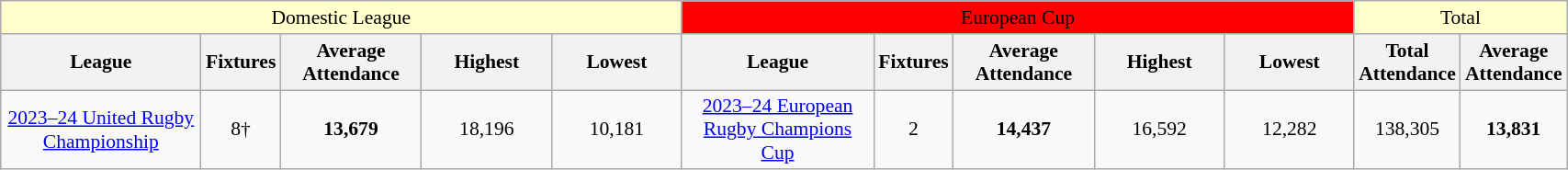<table class="wikitable sortable" style="font-size:90%; width:90%;">
<tr>
<td colspan="5" class="wikitable sortable" style="width:45%; background:#ffffcc; text-align:center;"><span>Domestic League</span></td>
<td colspan="5" class="wikitable sortable" style="width:45%; background:#f00; text-align:center;"><span>European Cup</span></td>
<td colspan="2" class="wikitable sortable" style="width:45%; background:#ffffcc; text-align:center;"><span>Total</span></td>
</tr>
<tr>
<th style="width:15%;">League</th>
<th style="width:5%;">Fixtures</th>
<th style="width:10%;">Average Attendance</th>
<th style="width:10%;">Highest</th>
<th style="width:10%;">Lowest</th>
<th style="width:15%;">League</th>
<th style="width:5%;">Fixtures</th>
<th style="width:10%;">Average Attendance</th>
<th style="width:10%;">Highest</th>
<th style="width:10%;">Lowest</th>
<th style="width:10%;">Total Attendance</th>
<th style="width:10%;">Average Attendance</th>
</tr>
<tr>
<td align=center><a href='#'>2023–24 United Rugby Championship</a></td>
<td align=center>8†</td>
<td align=center><strong>13,679</strong></td>
<td align=center>18,196</td>
<td align=center>10,181</td>
<td align=center><a href='#'>2023–24 European Rugby Champions Cup</a></td>
<td align=center>2</td>
<td align=center><strong>14,437</strong></td>
<td align=center>16,592</td>
<td align=center>12,282</td>
<td align=center>138,305</td>
<td align=center><strong>13,831</strong></td>
</tr>
</table>
